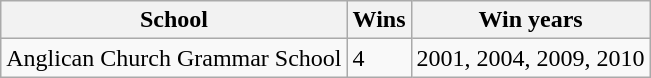<table class="wikitable sortable">
<tr>
<th>School</th>
<th>Wins</th>
<th>Win years</th>
</tr>
<tr>
<td>Anglican Church Grammar School</td>
<td>4</td>
<td>2001, 2004, 2009, 2010</td>
</tr>
</table>
